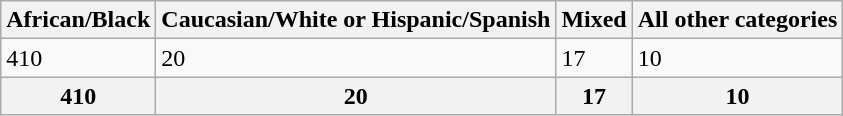<table class="wikitable">
<tr>
<th>African/Black</th>
<th>Caucasian/White or Hispanic/Spanish</th>
<th>Mixed</th>
<th>All other categories</th>
</tr>
<tr>
<td>410</td>
<td>20</td>
<td>17</td>
<td>10</td>
</tr>
<tr>
<th>410</th>
<th>20</th>
<th>17</th>
<th>10</th>
</tr>
</table>
